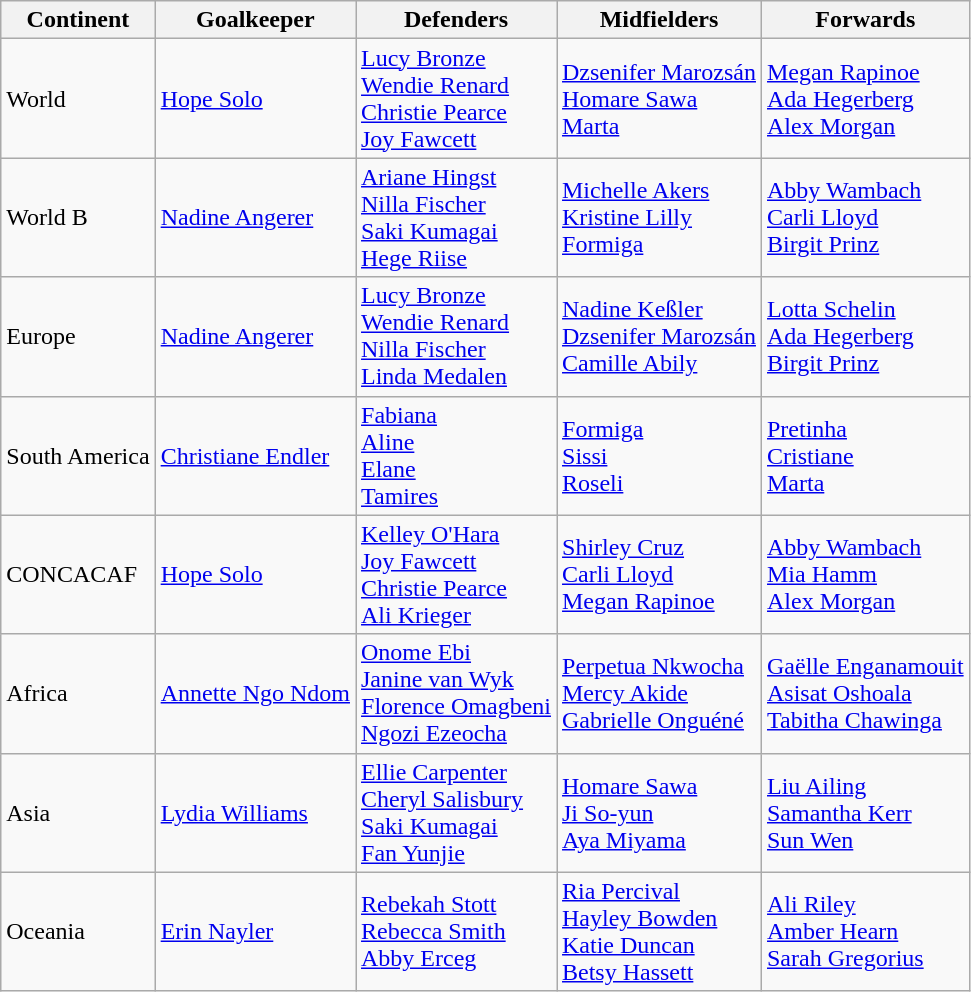<table class="wikitable">
<tr>
<th>Continent</th>
<th>Goalkeeper</th>
<th>Defenders</th>
<th>Midfielders</th>
<th>Forwards</th>
</tr>
<tr>
<td>World</td>
<td> <a href='#'>Hope Solo</a></td>
<td> <a href='#'>Lucy Bronze</a><br> <a href='#'>Wendie Renard</a><br> <a href='#'>Christie Pearce</a><br> <a href='#'>Joy Fawcett</a></td>
<td> <a href='#'>Dzsenifer Marozsán</a><br> <a href='#'>Homare Sawa</a><br> <a href='#'>Marta</a></td>
<td> <a href='#'>Megan Rapinoe</a><br> <a href='#'>Ada Hegerberg</a><br> <a href='#'>Alex Morgan</a></td>
</tr>
<tr>
<td>World B</td>
<td> <a href='#'>Nadine Angerer</a></td>
<td> <a href='#'>Ariane Hingst</a><br> <a href='#'>Nilla Fischer</a><br> <a href='#'>Saki Kumagai</a><br> <a href='#'>Hege Riise</a></td>
<td> <a href='#'>Michelle Akers</a><br> <a href='#'>Kristine Lilly</a><br> <a href='#'>Formiga</a></td>
<td> <a href='#'>Abby Wambach</a><br> <a href='#'>Carli Lloyd</a><br> <a href='#'>Birgit Prinz</a></td>
</tr>
<tr>
<td>Europe</td>
<td> <a href='#'>Nadine Angerer</a></td>
<td> <a href='#'>Lucy Bronze</a><br> <a href='#'>Wendie Renard</a><br> <a href='#'>Nilla Fischer</a><br> <a href='#'>Linda Medalen</a></td>
<td> <a href='#'>Nadine Keßler</a><br> <a href='#'>Dzsenifer Marozsán</a><br> <a href='#'>Camille Abily</a></td>
<td> <a href='#'>Lotta Schelin</a><br> <a href='#'>Ada Hegerberg</a><br> <a href='#'>Birgit Prinz</a></td>
</tr>
<tr>
<td>South America</td>
<td> <a href='#'>Christiane Endler</a></td>
<td> <a href='#'>Fabiana</a><br> <a href='#'>Aline</a><br> <a href='#'>Elane</a><br> <a href='#'>Tamires</a></td>
<td> <a href='#'>Formiga</a><br> <a href='#'>Sissi</a><br> <a href='#'>Roseli</a></td>
<td> <a href='#'>Pretinha</a><br> <a href='#'>Cristiane</a><br> <a href='#'>Marta</a></td>
</tr>
<tr>
<td>CONCACAF</td>
<td> <a href='#'>Hope Solo</a></td>
<td> <a href='#'>Kelley O'Hara</a><br> <a href='#'>Joy Fawcett</a><br> <a href='#'>Christie Pearce</a><br> <a href='#'>Ali Krieger</a></td>
<td> <a href='#'>Shirley Cruz</a><br> <a href='#'>Carli Lloyd</a><br> <a href='#'>Megan Rapinoe</a></td>
<td> <a href='#'>Abby Wambach</a><br> <a href='#'>Mia Hamm</a><br> <a href='#'>Alex Morgan</a></td>
</tr>
<tr>
<td>Africa</td>
<td> <a href='#'>Annette Ngo Ndom</a></td>
<td> <a href='#'>Onome Ebi</a><br> <a href='#'>Janine van Wyk</a><br> <a href='#'>Florence Omagbeni</a><br> <a href='#'>Ngozi Ezeocha</a></td>
<td> <a href='#'>Perpetua Nkwocha</a><br> <a href='#'>Mercy Akide</a><br> <a href='#'>Gabrielle Onguéné</a></td>
<td> <a href='#'>Gaëlle Enganamouit</a><br> <a href='#'>Asisat Oshoala</a><br> <a href='#'>Tabitha Chawinga</a></td>
</tr>
<tr>
<td>Asia</td>
<td> <a href='#'>Lydia Williams</a></td>
<td> <a href='#'>Ellie Carpenter</a><br> <a href='#'>Cheryl Salisbury</a><br> <a href='#'>Saki Kumagai</a><br> <a href='#'>Fan Yunjie</a></td>
<td> <a href='#'>Homare Sawa</a><br> <a href='#'>Ji So-yun</a><br> <a href='#'>Aya Miyama</a></td>
<td> <a href='#'>Liu Ailing</a><br> <a href='#'>Samantha Kerr</a><br> <a href='#'>Sun Wen</a></td>
</tr>
<tr>
<td>Oceania</td>
<td> <a href='#'>Erin Nayler</a></td>
<td> <a href='#'>Rebekah Stott</a><br> <a href='#'>Rebecca Smith</a><br> <a href='#'>Abby Erceg</a></td>
<td> <a href='#'>Ria Percival</a><br> <a href='#'>Hayley Bowden</a><br> <a href='#'>Katie Duncan</a><br> <a href='#'>Betsy Hassett</a></td>
<td> <a href='#'>Ali Riley</a><br> <a href='#'>Amber Hearn</a><br> <a href='#'>Sarah Gregorius</a></td>
</tr>
</table>
